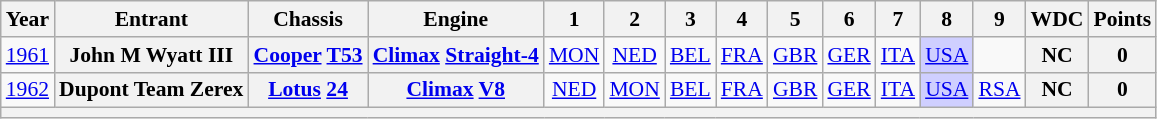<table class="wikitable" style="text-align:center; font-size:90%">
<tr>
<th>Year</th>
<th>Entrant</th>
<th>Chassis</th>
<th>Engine</th>
<th>1</th>
<th>2</th>
<th>3</th>
<th>4</th>
<th>5</th>
<th>6</th>
<th>7</th>
<th>8</th>
<th>9</th>
<th>WDC</th>
<th>Points</th>
</tr>
<tr>
<td><a href='#'>1961</a></td>
<th>John M Wyatt III</th>
<th><a href='#'>Cooper</a> <a href='#'>T53</a></th>
<th><a href='#'>Climax</a> <a href='#'>Straight-4</a></th>
<td><a href='#'>MON</a></td>
<td><a href='#'>NED</a></td>
<td><a href='#'>BEL</a></td>
<td><a href='#'>FRA</a></td>
<td><a href='#'>GBR</a></td>
<td><a href='#'>GER</a></td>
<td><a href='#'>ITA</a></td>
<td style="background:#cfcfff;"><a href='#'>USA</a><br></td>
<td></td>
<th>NC</th>
<th>0</th>
</tr>
<tr>
<td><a href='#'>1962</a></td>
<th>Dupont Team Zerex</th>
<th><a href='#'>Lotus</a> <a href='#'>24</a></th>
<th><a href='#'>Climax</a> <a href='#'>V8</a></th>
<td><a href='#'>NED</a></td>
<td><a href='#'>MON</a></td>
<td><a href='#'>BEL</a></td>
<td><a href='#'>FRA</a></td>
<td><a href='#'>GBR</a></td>
<td><a href='#'>GER</a></td>
<td><a href='#'>ITA</a></td>
<td style="background:#cfcfff;"><a href='#'>USA</a><br></td>
<td><a href='#'>RSA</a></td>
<th>NC</th>
<th>0</th>
</tr>
<tr>
<th colspan="15"></th>
</tr>
</table>
